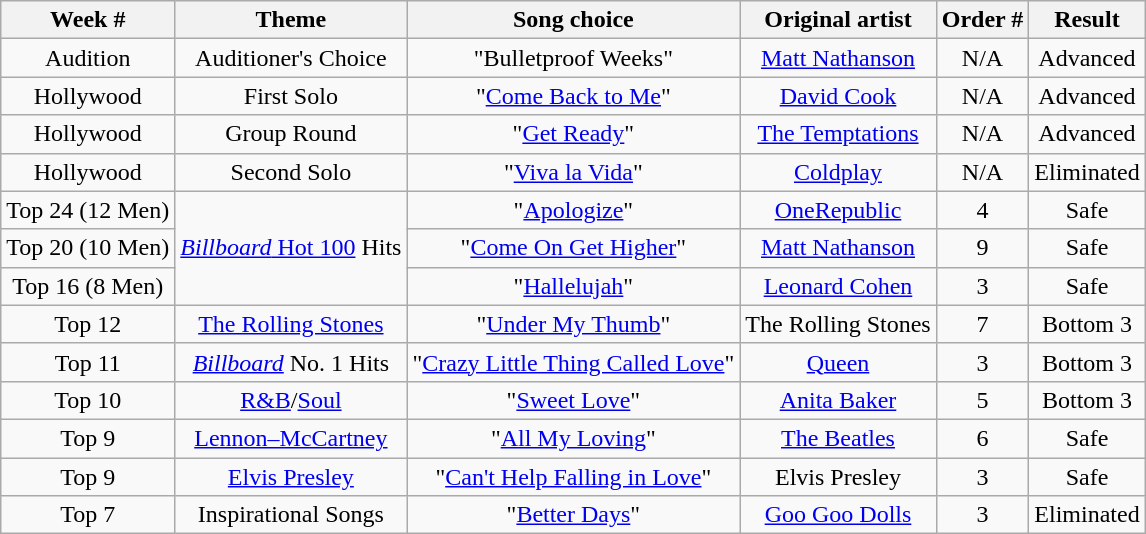<table class="wikitable" style="text-align: center;">
<tr>
<th>Week #</th>
<th>Theme</th>
<th>Song choice</th>
<th>Original artist</th>
<th>Order #</th>
<th>Result</th>
</tr>
<tr>
<td>Audition</td>
<td>Auditioner's Choice</td>
<td>"Bulletproof Weeks"</td>
<td><a href='#'>Matt Nathanson</a></td>
<td>N/A</td>
<td>Advanced</td>
</tr>
<tr>
<td>Hollywood</td>
<td>First Solo</td>
<td>"<a href='#'>Come Back to Me</a>"</td>
<td><a href='#'>David Cook</a></td>
<td>N/A</td>
<td>Advanced</td>
</tr>
<tr>
<td>Hollywood</td>
<td>Group Round</td>
<td>"<a href='#'>Get Ready</a>"</td>
<td><a href='#'>The Temptations</a></td>
<td>N/A</td>
<td>Advanced</td>
</tr>
<tr>
<td>Hollywood</td>
<td>Second Solo</td>
<td>"<a href='#'>Viva la Vida</a>"</td>
<td><a href='#'>Coldplay</a></td>
<td>N/A</td>
<td>Eliminated</td>
</tr>
<tr>
<td>Top 24 (12 Men)</td>
<td rowspan="3"><a href='#'><em>Billboard</em> Hot 100</a> Hits</td>
<td>"<a href='#'>Apologize</a>"</td>
<td><a href='#'>OneRepublic</a></td>
<td>4</td>
<td>Safe</td>
</tr>
<tr>
<td>Top 20 (10 Men)</td>
<td>"<a href='#'>Come On Get Higher</a>"</td>
<td><a href='#'>Matt Nathanson</a></td>
<td>9</td>
<td>Safe</td>
</tr>
<tr>
<td>Top 16 (8 Men)</td>
<td>"<a href='#'>Hallelujah</a>"</td>
<td><a href='#'>Leonard Cohen</a></td>
<td>3</td>
<td>Safe</td>
</tr>
<tr>
<td>Top 12</td>
<td><a href='#'>The Rolling Stones</a></td>
<td>"<a href='#'>Under My Thumb</a>"</td>
<td>The Rolling Stones</td>
<td>7</td>
<td>Bottom 3</td>
</tr>
<tr>
<td>Top 11</td>
<td><em><a href='#'>Billboard</a></em> No. 1 Hits</td>
<td>"<a href='#'>Crazy Little Thing Called Love</a>"</td>
<td><a href='#'>Queen</a></td>
<td>3</td>
<td>Bottom 3</td>
</tr>
<tr>
<td>Top 10</td>
<td><a href='#'>R&B</a>/<a href='#'>Soul</a></td>
<td>"<a href='#'>Sweet Love</a>"</td>
<td><a href='#'>Anita Baker</a></td>
<td>5</td>
<td>Bottom 3</td>
</tr>
<tr>
<td>Top 9</td>
<td><a href='#'>Lennon–McCartney</a></td>
<td>"<a href='#'>All My Loving</a>"</td>
<td><a href='#'>The Beatles</a></td>
<td>6</td>
<td>Safe</td>
</tr>
<tr>
<td>Top 9</td>
<td><a href='#'>Elvis Presley</a></td>
<td>"<a href='#'>Can't Help Falling in Love</a>"</td>
<td>Elvis Presley</td>
<td>3</td>
<td>Safe</td>
</tr>
<tr>
<td>Top 7</td>
<td>Inspirational Songs</td>
<td>"<a href='#'>Better Days</a>"</td>
<td><a href='#'>Goo Goo Dolls</a></td>
<td>3</td>
<td>Eliminated</td>
</tr>
</table>
